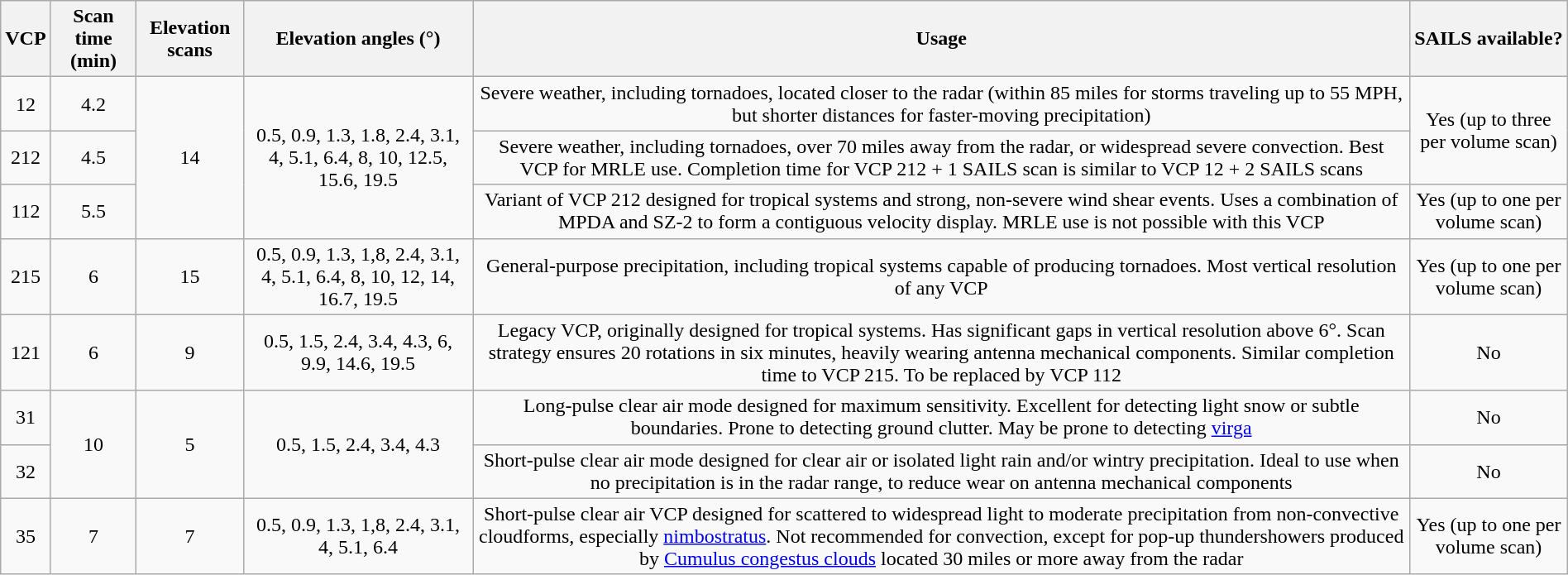<table class="wikitable" style="text-align:center; width: 100%; font-size: normal;">
<tr>
<th>VCP</th>
<th>Scan time (min)</th>
<th>Elevation scans</th>
<th>Elevation angles (°)</th>
<th>Usage</th>
<th>SAILS available?</th>
</tr>
<tr>
<td>12</td>
<td>4.2</td>
<td rowspan="3">14</td>
<td rowspan="3">0.5, 0.9, 1.3, 1.8, 2.4, 3.1, 4, 5.1, 6.4, 8, 10, 12.5, 15.6, 19.5</td>
<td>Severe weather, including tornadoes, located closer to the radar (within 85 miles for storms traveling up to 55 MPH, but shorter distances for faster-moving precipitation)</td>
<td rowspan="2">Yes (up to three per volume scan)</td>
</tr>
<tr>
<td>212</td>
<td>4.5</td>
<td>Severe weather, including tornadoes, over 70 miles away from the radar, or widespread severe convection. Best VCP for MRLE use. Completion time for VCP 212 + 1 SAILS scan is similar to VCP 12 + 2 SAILS scans</td>
</tr>
<tr>
<td>112</td>
<td>5.5</td>
<td>Variant of VCP 212 designed for tropical systems and strong, non-severe wind shear events. Uses a combination of MPDA and SZ-2 to form a contiguous velocity display. MRLE use is not possible with this VCP</td>
<td>Yes (up to one per volume scan)</td>
</tr>
<tr>
<td>215</td>
<td>6</td>
<td>15</td>
<td>0.5, 0.9, 1.3, 1,8, 2.4, 3.1, 4, 5.1, 6.4, 8, 10, 12, 14, 16.7, 19.5</td>
<td>General-purpose precipitation, including tropical systems capable of producing tornadoes. Most vertical resolution of any VCP</td>
<td>Yes (up to one per volume scan)</td>
</tr>
<tr>
<td>121</td>
<td>6</td>
<td>9</td>
<td>0.5, 1.5, 2.4, 3.4, 4.3, 6, 9.9, 14.6, 19.5</td>
<td>Legacy VCP, originally designed for tropical systems. Has significant gaps in vertical resolution above 6°. Scan strategy ensures 20 rotations in six minutes, heavily wearing antenna mechanical components. Similar completion time to VCP 215. To be replaced by VCP 112</td>
<td>No</td>
</tr>
<tr>
<td>31</td>
<td rowspan="2">10</td>
<td rowspan="2">5</td>
<td rowspan="2">0.5, 1.5, 2.4, 3.4, 4.3</td>
<td>Long-pulse clear air mode designed for maximum sensitivity. Excellent for detecting light snow or subtle boundaries. Prone to detecting ground clutter. May be prone to detecting <a href='#'>virga</a></td>
<td>No</td>
</tr>
<tr>
<td>32</td>
<td>Short-pulse clear air mode designed for clear air or isolated light rain and/or wintry precipitation. Ideal to use when no precipitation is in the radar range, to reduce wear on antenna mechanical components</td>
<td>No</td>
</tr>
<tr>
<td>35</td>
<td>7</td>
<td>7</td>
<td>0.5, 0.9, 1.3, 1,8, 2.4, 3.1, 4, 5.1, 6.4</td>
<td>Short-pulse clear air VCP designed for scattered to widespread light to moderate precipitation from non-convective cloudforms, especially <a href='#'>nimbostratus</a>. Not recommended for convection, except for pop-up thundershowers produced by <a href='#'>Cumulus congestus clouds</a> located 30 miles or more away from the radar</td>
<td>Yes (up to one per volume scan)</td>
</tr>
</table>
